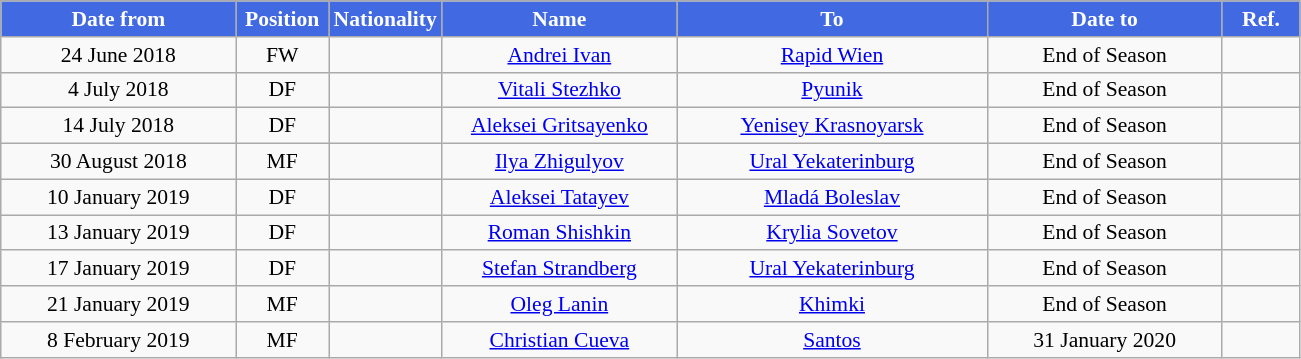<table class="wikitable" style="text-align:center; font-size:90%; ">
<tr>
<th style="background:#4169E1; color:white; width:150px;">Date from</th>
<th style="background:#4169E1; color:white; width:55px;">Position</th>
<th style="background:#4169E1; color:white; width:55px;">Nationality</th>
<th style="background:#4169E1; color:white; width:150px;">Name</th>
<th style="background:#4169E1; color:white; width:200px;">To</th>
<th style="background:#4169E1; color:white; width:150px;">Date to</th>
<th style="background:#4169E1; color:white; width:45px;">Ref.</th>
</tr>
<tr>
<td>24 June 2018</td>
<td>FW</td>
<td></td>
<td><a href='#'>Andrei Ivan</a></td>
<td><a href='#'>Rapid Wien</a></td>
<td>End of Season</td>
<td></td>
</tr>
<tr>
<td>4 July 2018</td>
<td>DF</td>
<td></td>
<td><a href='#'>Vitali Stezhko</a></td>
<td><a href='#'>Pyunik</a></td>
<td>End of Season</td>
<td></td>
</tr>
<tr>
<td>14 July 2018</td>
<td>DF</td>
<td></td>
<td><a href='#'>Aleksei Gritsayenko</a></td>
<td><a href='#'>Yenisey Krasnoyarsk</a></td>
<td>End of Season</td>
<td></td>
</tr>
<tr>
<td>30 August 2018</td>
<td>MF</td>
<td></td>
<td><a href='#'>Ilya Zhigulyov</a></td>
<td><a href='#'>Ural Yekaterinburg</a></td>
<td>End of Season</td>
<td></td>
</tr>
<tr>
<td>10 January 2019</td>
<td>DF</td>
<td></td>
<td><a href='#'>Aleksei Tatayev</a></td>
<td><a href='#'>Mladá Boleslav</a></td>
<td>End of Season</td>
<td></td>
</tr>
<tr>
<td>13 January 2019</td>
<td>DF</td>
<td></td>
<td><a href='#'>Roman Shishkin</a></td>
<td><a href='#'>Krylia Sovetov</a></td>
<td>End of Season</td>
<td></td>
</tr>
<tr>
<td>17 January 2019</td>
<td>DF</td>
<td></td>
<td><a href='#'>Stefan Strandberg</a></td>
<td><a href='#'>Ural Yekaterinburg</a></td>
<td>End of Season</td>
<td></td>
</tr>
<tr>
<td>21 January 2019</td>
<td>MF</td>
<td></td>
<td><a href='#'>Oleg Lanin</a></td>
<td><a href='#'>Khimki</a></td>
<td>End of Season</td>
<td></td>
</tr>
<tr>
<td>8 February 2019</td>
<td>MF</td>
<td></td>
<td><a href='#'>Christian Cueva</a></td>
<td><a href='#'>Santos</a></td>
<td>31 January 2020</td>
<td></td>
</tr>
</table>
